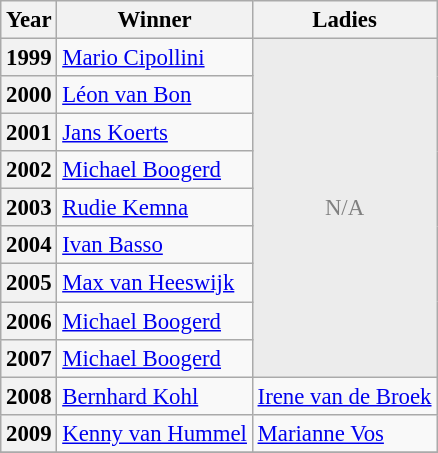<table class="wikitable" style="font-size: 95%;">
<tr>
<th>Year</th>
<th>Winner</th>
<th>Ladies</th>
</tr>
<tr>
<th>1999</th>
<td> <a href='#'>Mario Cipollini</a></td>
<td rowspan=9 style="background: #ececec; color: grey; vertical-align: middle; text-align: center; " class="table-na">N/A</td>
</tr>
<tr>
<th>2000</th>
<td> <a href='#'>Léon van Bon</a></td>
</tr>
<tr>
<th>2001</th>
<td> <a href='#'>Jans Koerts</a></td>
</tr>
<tr>
<th>2002</th>
<td> <a href='#'>Michael Boogerd</a></td>
</tr>
<tr>
<th>2003</th>
<td> <a href='#'>Rudie Kemna</a></td>
</tr>
<tr>
<th>2004</th>
<td> <a href='#'>Ivan Basso</a></td>
</tr>
<tr>
<th>2005</th>
<td> <a href='#'>Max van Heeswijk</a></td>
</tr>
<tr>
<th>2006</th>
<td> <a href='#'>Michael Boogerd</a></td>
</tr>
<tr>
<th>2007</th>
<td> <a href='#'>Michael Boogerd</a></td>
</tr>
<tr>
<th>2008</th>
<td> <a href='#'>Bernhard Kohl</a></td>
<td> <a href='#'>Irene van de Broek</a></td>
</tr>
<tr>
<th>2009</th>
<td> <a href='#'>Kenny van Hummel</a></td>
<td> <a href='#'>Marianne Vos</a></td>
</tr>
<tr>
</tr>
</table>
